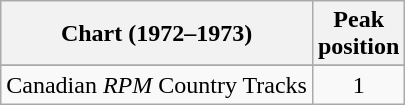<table class="wikitable sortable">
<tr>
<th align="left">Chart (1972–1973)</th>
<th align="center">Peak<br>position</th>
</tr>
<tr>
</tr>
<tr>
<td align="left">Canadian <em>RPM</em> Country Tracks</td>
<td align="center">1</td>
</tr>
</table>
